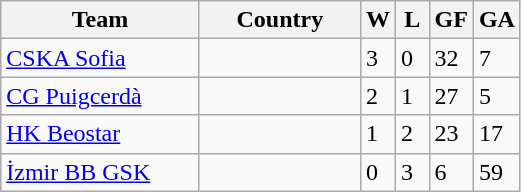<table class="wikitable">
<tr>
<th width="125">Team</th>
<th width="100">Country</th>
<th width="15">W</th>
<th width="15">L</th>
<th width="15">GF</th>
<th width="15">GA</th>
</tr>
<tr>
<td><a href='#'>CSKA Sofia</a></td>
<td></td>
<td>3</td>
<td>0</td>
<td>32</td>
<td>7</td>
</tr>
<tr>
<td><a href='#'>CG Puigcerdà</a></td>
<td></td>
<td>2</td>
<td>1</td>
<td>27</td>
<td>5</td>
</tr>
<tr>
<td><a href='#'>HK Beostar</a></td>
<td></td>
<td>1</td>
<td>2</td>
<td>23</td>
<td>17</td>
</tr>
<tr>
<td><a href='#'>İzmir BB GSK</a></td>
<td></td>
<td>0</td>
<td>3</td>
<td>6</td>
<td>59</td>
</tr>
</table>
